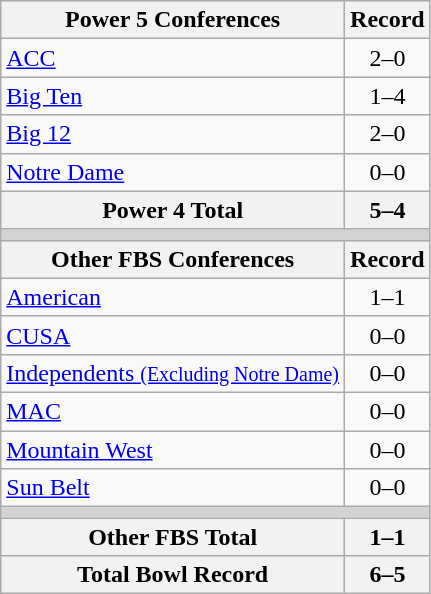<table class="wikitable">
<tr>
<th>Power 5 Conferences</th>
<th>Record</th>
</tr>
<tr>
<td><a href='#'>ACC</a></td>
<td align=center>2–0</td>
</tr>
<tr>
<td><a href='#'>Big Ten</a></td>
<td align=center>1–4</td>
</tr>
<tr>
<td><a href='#'>Big 12</a></td>
<td align=center>2–0</td>
</tr>
<tr>
<td><a href='#'>Notre Dame</a></td>
<td align=center>0–0</td>
</tr>
<tr>
<th>Power 4 Total</th>
<th>5–4</th>
</tr>
<tr>
<th colspan="2" style="background:lightgrey;"></th>
</tr>
<tr>
<th>Other FBS Conferences</th>
<th>Record</th>
</tr>
<tr>
<td><a href='#'>American</a></td>
<td align=center>1–1</td>
</tr>
<tr>
<td><a href='#'>CUSA</a></td>
<td align=center>0–0</td>
</tr>
<tr>
<td><a href='#'>Independents <small>(Excluding Notre Dame)</small></a></td>
<td align=center>0–0</td>
</tr>
<tr>
<td><a href='#'>MAC</a></td>
<td align=center>0–0</td>
</tr>
<tr>
<td><a href='#'>Mountain West</a></td>
<td align=center>0–0</td>
</tr>
<tr>
<td><a href='#'>Sun Belt</a></td>
<td align=center>0–0</td>
</tr>
<tr>
<th colspan="2" style="background:lightgrey;"></th>
</tr>
<tr>
<th>Other FBS Total</th>
<th>1–1</th>
</tr>
<tr>
<th>Total Bowl Record</th>
<th>6–5</th>
</tr>
</table>
